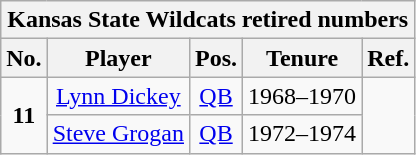<table class="wikitable" style="text-align:center">
<tr>
<th colspan=5 style =><strong>Kansas State Wildcats retired numbers</strong></th>
</tr>
<tr>
<th style = >No.</th>
<th style = >Player</th>
<th style = >Pos.</th>
<th style = >Tenure</th>
<th style = >Ref.</th>
</tr>
<tr>
<td rowspan="2"><strong>11</strong></td>
<td><a href='#'>Lynn Dickey</a></td>
<td><a href='#'>QB</a></td>
<td>1968–1970</td>
<td rowspan="2"></td>
</tr>
<tr>
<td><a href='#'>Steve Grogan</a></td>
<td><a href='#'>QB</a></td>
<td>1972–1974</td>
</tr>
</table>
